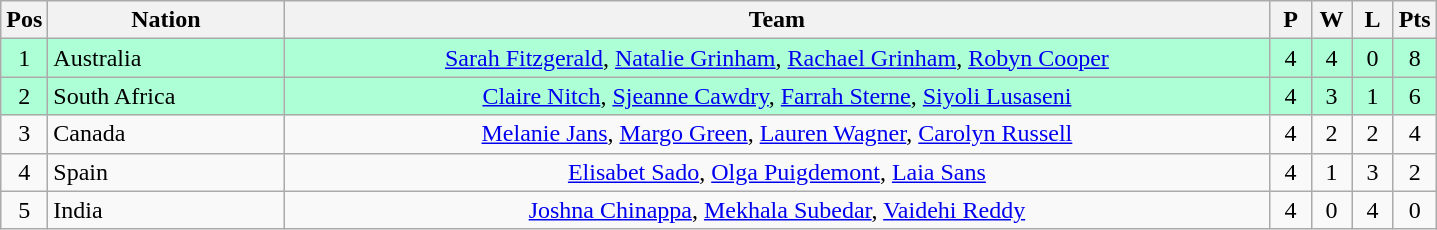<table class="wikitable" style="font-size: 100%">
<tr>
<th width=20>Pos</th>
<th width=150>Nation</th>
<th width=650>Team</th>
<th width=20>P</th>
<th width=20>W</th>
<th width=20>L</th>
<th width=20>Pts</th>
</tr>
<tr align=center style="background: #ADFFD6;">
<td>1</td>
<td align="left"> Australia</td>
<td><a href='#'>Sarah Fitzgerald</a>, <a href='#'>Natalie Grinham</a>, <a href='#'>Rachael Grinham</a>, <a href='#'>Robyn Cooper</a></td>
<td>4</td>
<td>4</td>
<td>0</td>
<td>8</td>
</tr>
<tr align=center style="background: #ADFFD6;">
<td>2</td>
<td align="left"> South Africa</td>
<td><a href='#'>Claire Nitch</a>, <a href='#'>Sjeanne Cawdry</a>, <a href='#'>Farrah Sterne</a>, <a href='#'>Siyoli Lusaseni</a></td>
<td>4</td>
<td>3</td>
<td>1</td>
<td>6</td>
</tr>
<tr align=center>
<td>3</td>
<td align="left"> Canada</td>
<td><a href='#'>Melanie Jans</a>, <a href='#'>Margo Green</a>, <a href='#'>Lauren Wagner</a>, <a href='#'>Carolyn Russell</a></td>
<td>4</td>
<td>2</td>
<td>2</td>
<td>4</td>
</tr>
<tr align=center>
<td>4</td>
<td align="left"> Spain</td>
<td><a href='#'>Elisabet Sado</a>, <a href='#'>Olga Puigdemont</a>, <a href='#'>Laia Sans</a></td>
<td>4</td>
<td>1</td>
<td>3</td>
<td>2</td>
</tr>
<tr align=center>
<td>5</td>
<td align="left"> India</td>
<td><a href='#'>Joshna Chinappa</a>, <a href='#'>Mekhala Subedar</a>, <a href='#'>Vaidehi Reddy</a></td>
<td>4</td>
<td>0</td>
<td>4</td>
<td>0</td>
</tr>
</table>
